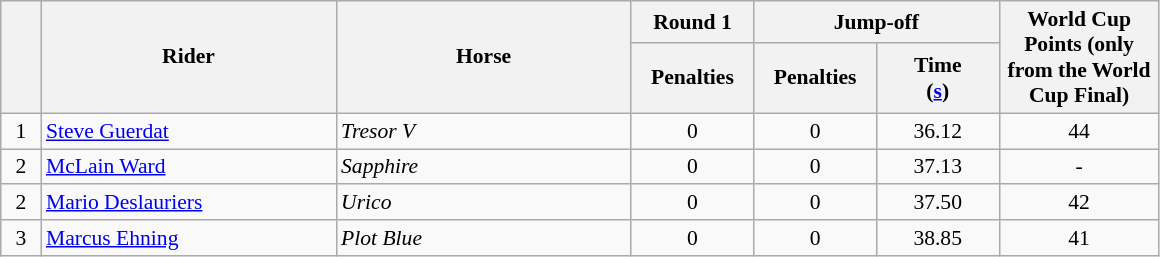<table class="wikitable" style="font-size: 90%">
<tr>
<th rowspan="2" style="width:20px;"></th>
<th rowspan="2" style="width:190px;">Rider</th>
<th rowspan="2" style="width:190px;">Horse</th>
<th>Round 1</th>
<th colspan=2>Jump-off</th>
<th rowspan="2" style="width:100px;">World Cup Points (only from the World Cup Final)</th>
</tr>
<tr>
<th width=75>Penalties</th>
<th width=75>Penalties</th>
<th width=75>Time<br>(<a href='#'>s</a>)</th>
</tr>
<tr>
<td align=center>1</td>
<td> <a href='#'>Steve Guerdat</a></td>
<td><em>Tresor V</em></td>
<td align=center>0</td>
<td align=center>0</td>
<td align=center>36.12</td>
<td align=center>44</td>
</tr>
<tr>
<td align=center>2</td>
<td> <a href='#'>McLain Ward</a></td>
<td><em>Sapphire</em></td>
<td align=center>0</td>
<td align=center>0</td>
<td align=center>37.13</td>
<td align=center>-</td>
</tr>
<tr>
<td align=center>2</td>
<td> <a href='#'>Mario Deslauriers</a></td>
<td><em>Urico</em></td>
<td align=center>0</td>
<td align=center>0</td>
<td align=center>37.50</td>
<td align=center>42</td>
</tr>
<tr>
<td align=center>3</td>
<td> <a href='#'>Marcus Ehning</a></td>
<td><em>Plot Blue</em></td>
<td align=center>0</td>
<td align=center>0</td>
<td align=center>38.85</td>
<td align=center>41</td>
</tr>
</table>
